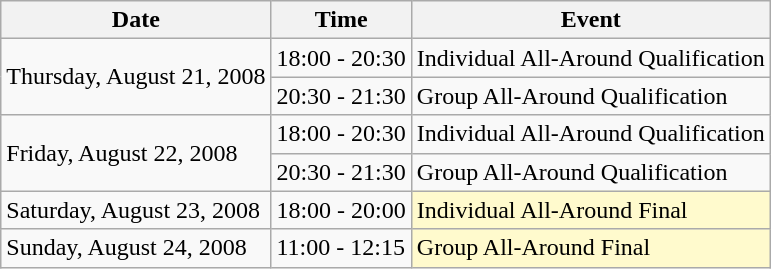<table class=wikitable>
<tr>
<th>Date</th>
<th>Time</th>
<th>Event</th>
</tr>
<tr>
<td rowspan=2>Thursday, August 21, 2008</td>
<td>18:00 - 20:30</td>
<td>Individual All-Around Qualification</td>
</tr>
<tr>
<td>20:30 - 21:30</td>
<td>Group All-Around Qualification</td>
</tr>
<tr>
<td rowspan=2>Friday, August 22, 2008</td>
<td>18:00 - 20:30</td>
<td>Individual All-Around Qualification</td>
</tr>
<tr>
<td>20:30 - 21:30</td>
<td>Group All-Around Qualification</td>
</tr>
<tr>
<td rowspan=1>Saturday, August 23, 2008</td>
<td>18:00 - 20:00</td>
<td style=background:lemonchiffon>Individual All-Around Final</td>
</tr>
<tr>
<td rowspan=1>Sunday, August 24, 2008</td>
<td>11:00 - 12:15</td>
<td style=background:lemonchiffon>Group All-Around Final</td>
</tr>
</table>
